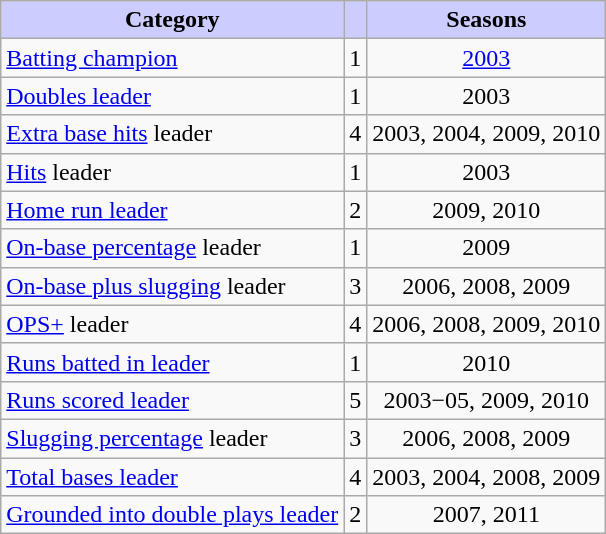<table class="wikitable">
<tr>
<th style="background:#ccf;">Category</th>
<th style="background:#ccf;"></th>
<th style="background:#ccf;">Seasons</th>
</tr>
<tr>
<td><a href='#'>Batting champion</a></td>
<td style="text-align:center;">1</td>
<td style="text-align:center;"><a href='#'>2003</a></td>
</tr>
<tr>
<td><a href='#'>Doubles leader</a></td>
<td style="text-align:center;">1</td>
<td style="text-align:center;">2003</td>
</tr>
<tr>
<td><a href='#'>Extra base hits</a> leader</td>
<td style="text-align:center;">4</td>
<td style="text-align:center;">2003, 2004, 2009, 2010</td>
</tr>
<tr>
<td><a href='#'>Hits</a> leader</td>
<td style="text-align:center;">1</td>
<td style="text-align:center;">2003</td>
</tr>
<tr>
<td><a href='#'>Home run leader</a></td>
<td style="text-align:center;">2</td>
<td style="text-align:center;">2009, 2010</td>
</tr>
<tr>
<td><a href='#'>On-base percentage</a> leader</td>
<td style="text-align:center;">1</td>
<td style="text-align:center;">2009</td>
</tr>
<tr>
<td><a href='#'>On-base plus slugging</a> leader</td>
<td style="text-align:center;">3</td>
<td style="text-align:center;">2006, 2008, 2009</td>
</tr>
<tr>
<td><a href='#'>OPS+</a> leader</td>
<td style="text-align:center;">4</td>
<td style="text-align:center;">2006, 2008, 2009, 2010</td>
</tr>
<tr>
<td><a href='#'>Runs batted in leader</a></td>
<td style="text-align:center;">1</td>
<td style="text-align:center;">2010</td>
</tr>
<tr>
<td><a href='#'>Runs scored leader</a></td>
<td style="text-align:center;">5</td>
<td style="text-align:center;">2003−05, 2009, 2010</td>
</tr>
<tr>
<td><a href='#'>Slugging percentage</a> leader</td>
<td style="text-align:center;">3</td>
<td style="text-align:center;">2006, 2008, 2009</td>
</tr>
<tr>
<td><a href='#'>Total bases leader</a></td>
<td style="text-align:center;">4</td>
<td style="text-align:center;">2003, 2004, 2008, 2009</td>
</tr>
<tr>
<td><a href='#'>Grounded into double plays leader</a></td>
<td style="text-align:center;">2</td>
<td style="text-align:center;">2007, 2011</td>
</tr>
</table>
